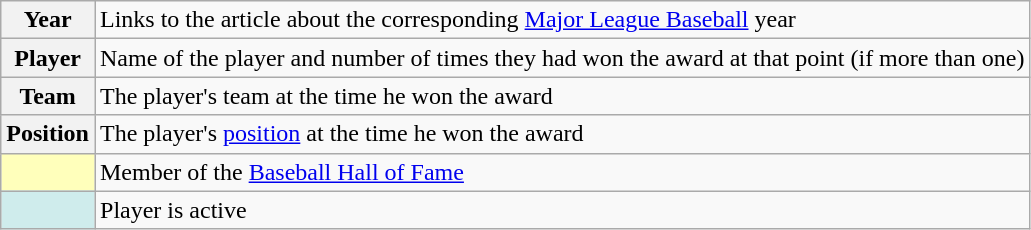<table class="wikitable">
<tr>
<th scope="row">Year</th>
<td>Links to the article about the corresponding <a href='#'>Major League Baseball</a> year</td>
</tr>
<tr>
<th scope="row">Player </th>
<td>Name of the player and number of times they had won the award at that point (if more than one)</td>
</tr>
<tr>
<th scope="row">Team</th>
<td>The player's team at the time he won the award</td>
</tr>
<tr>
<th scope="row">Position</th>
<td>The player's <a href='#'>position</a> at the time he won the award</td>
</tr>
<tr>
<th scope="row" style="background:#ffb;"></th>
<td>Member of the <a href='#'>Baseball Hall of Fame</a></td>
</tr>
<tr>
<th scope="row" style="background:#cfecec;"></th>
<td>Player is active</td>
</tr>
</table>
